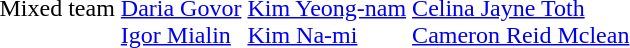<table>
<tr>
<td>Mixed team<br></td>
<td><br><a href='#'>Daria Govor</a><br><a href='#'>Igor Mialin</a></td>
<td><br><a href='#'>Kim Yeong-nam</a><br><a href='#'>Kim Na-mi</a></td>
<td><br><a href='#'>Celina Jayne Toth</a><br><a href='#'>Cameron Reid Mclean</a></td>
</tr>
</table>
